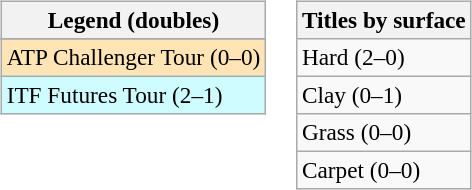<table>
<tr valign=top>
<td><br><table class=wikitable style=font-size:97%>
<tr>
<th>Legend (doubles)</th>
</tr>
<tr bgcolor=e5d1cb>
</tr>
<tr bgcolor=moccasin>
<td>ATP Challenger Tour (0–0)</td>
</tr>
<tr bgcolor=cffcff>
<td>ITF Futures Tour (2–1)</td>
</tr>
</table>
</td>
<td><br><table class=wikitable style=font-size:97%>
<tr>
<th>Titles by surface</th>
</tr>
<tr>
<td>Hard (2–0)</td>
</tr>
<tr>
<td>Clay (0–1)</td>
</tr>
<tr>
<td>Grass (0–0)</td>
</tr>
<tr>
<td>Carpet (0–0)</td>
</tr>
</table>
</td>
</tr>
</table>
